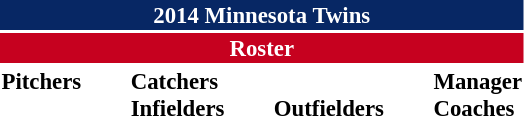<table class="toccolours" style="font-size: 95%;">
<tr>
<th colspan="10" style="background:#072764; color:#fff; text-align:center;">2014 Minnesota Twins</th>
</tr>
<tr>
<td colspan="10" style="background:#c6011f; color:white; text-align:center;"><strong>Roster</strong></td>
</tr>
<tr>
<td valign="top"><strong>Pitchers</strong><br>





















</td>
<td style="width:25px;"></td>
<td valign="top"><strong>Catchers</strong><br>


<strong>Infielders</strong>











</td>
<td style="width:25px;"></td>
<td valign="top"><br><strong>Outfielders</strong>









</td>
<td style="width:25px;"></td>
<td valign="top"><strong>Manager</strong><br>
<strong>Coaches</strong>
 
 
 
 
 
 
 
 </td>
</tr>
</table>
